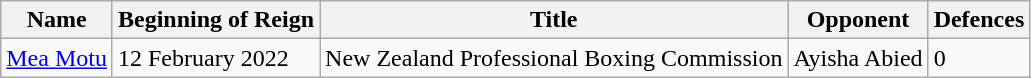<table class="wikitable">
<tr>
<th>Name</th>
<th>Beginning of Reign</th>
<th>Title</th>
<th>Opponent</th>
<th>Defences</th>
</tr>
<tr>
<td><a href='#'>Mea Motu</a></td>
<td>12 February 2022</td>
<td>New Zealand Professional Boxing Commission</td>
<td>Ayisha Abied</td>
<td>0</td>
</tr>
</table>
